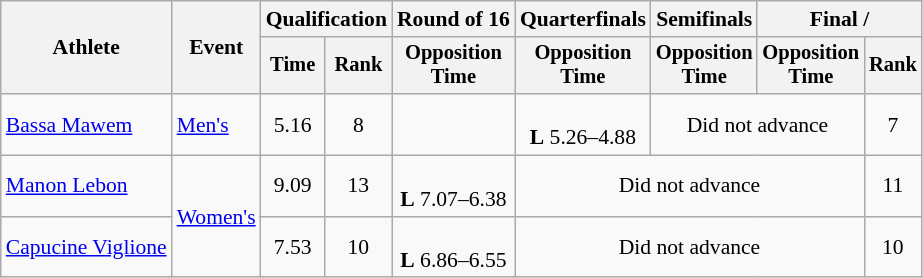<table class="wikitable" style="font-size:90%; text-align:center">
<tr>
<th rowspan=2>Athlete</th>
<th rowspan=2>Event</th>
<th colspan="2">Qualification</th>
<th>Round of 16</th>
<th>Quarterfinals</th>
<th>Semifinals</th>
<th colspan="2">Final / </th>
</tr>
<tr style="font-size:95%">
<th>Time</th>
<th>Rank</th>
<th>Opposition<br>Time</th>
<th>Opposition<br>Time</th>
<th>Opposition<br>Time</th>
<th>Opposition<br>Time</th>
<th>Rank</th>
</tr>
<tr align=center>
<td align=left><a href='#'>Bassa Mawem</a></td>
<td align=left><a href='#'>Men's</a></td>
<td>5.16</td>
<td>8</td>
<td><br></td>
<td><br><strong>L</strong> 5.26–4.88</td>
<td colspan=2>Did not advance</td>
<td>7</td>
</tr>
<tr align=center>
<td align=left><a href='#'>Manon Lebon</a></td>
<td align=left rowspan=2><a href='#'>Women's</a></td>
<td>9.09</td>
<td>13</td>
<td><br><strong>L</strong> 7.07–6.38</td>
<td colspan=3>Did not advance</td>
<td>11</td>
</tr>
<tr align=center>
<td align=left><a href='#'>Capucine Viglione</a></td>
<td>7.53</td>
<td>10</td>
<td><br><strong>L</strong> 6.86–6.55</td>
<td colspan=3>Did not advance</td>
<td>10</td>
</tr>
</table>
